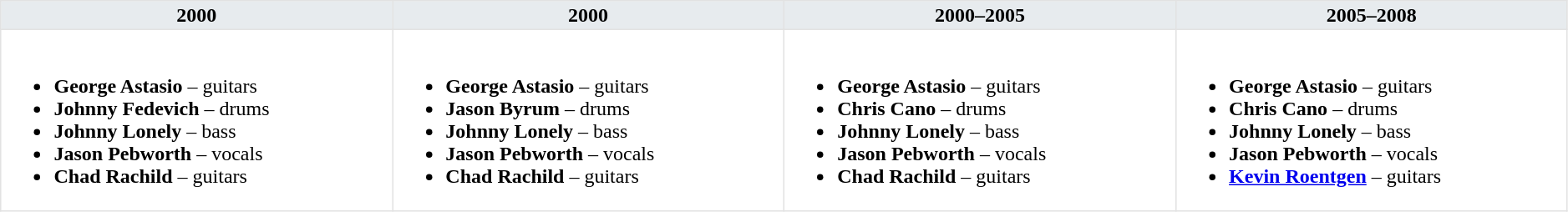<table class="toccolours" border=1 cellpadding=2 cellspacing=0 style="float: width: 375px; margin: 0 0 1em 1em; border-collapse: collapse; border: 1px solid #E2E2E2;" width=99%>
<tr>
<th bgcolor="#E7EBEE" valign=top width=25%>2000</th>
<th bgcolor="#E7EBEE" valign=top width=25%>2000</th>
<th bgcolor="#E7EBEE" valign=top width=25%>2000–2005</th>
<th bgcolor="#E7EBEE" valign=top width=25%>2005–2008</th>
</tr>
<tr>
<td valign=top><br><ul><li><strong>George Astasio</strong> – guitars</li><li><strong>Johnny Fedevich</strong> – drums</li><li><strong>Johnny Lonely</strong> – bass</li><li><strong>Jason Pebworth</strong> – vocals</li><li><strong>Chad Rachild</strong> – guitars</li></ul></td>
<td valign=top><br><ul><li><strong>George Astasio</strong> – guitars</li><li><strong>Jason Byrum</strong> – drums</li><li><strong>Johnny Lonely</strong> – bass</li><li><strong>Jason Pebworth</strong> – vocals</li><li><strong>Chad Rachild</strong> – guitars</li></ul></td>
<td valign=top><br><ul><li><strong>George Astasio</strong> – guitars</li><li><strong>Chris Cano</strong> – drums</li><li><strong>Johnny Lonely</strong> – bass</li><li><strong>Jason Pebworth</strong> – vocals</li><li><strong>Chad Rachild</strong> – guitars</li></ul></td>
<td valign=top><br><ul><li><strong>George Astasio</strong> – guitars</li><li><strong>Chris Cano</strong> – drums</li><li><strong>Johnny Lonely</strong> – bass</li><li><strong>Jason Pebworth</strong> – vocals</li><li><strong><a href='#'>Kevin Roentgen</a></strong> – guitars</li></ul></td>
</tr>
</table>
